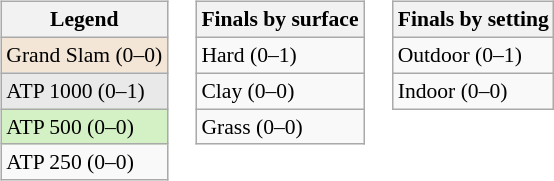<table>
<tr valign=top>
<td><br><table class="wikitable" style=font-size:90%>
<tr>
<th>Legend</th>
</tr>
<tr style="background:#f3e6d7;">
<td>Grand Slam (0–0)</td>
</tr>
<tr style="background:#e9e9e9;">
<td>ATP 1000 (0–1)</td>
</tr>
<tr style="background:#d4f1c5;">
<td>ATP 500 (0–0)</td>
</tr>
<tr>
<td>ATP 250 (0–0)</td>
</tr>
</table>
</td>
<td><br><table class="wikitable" style=font-size:90%>
<tr>
<th>Finals by surface</th>
</tr>
<tr>
<td>Hard (0–1)</td>
</tr>
<tr>
<td>Clay (0–0)</td>
</tr>
<tr>
<td>Grass (0–0)</td>
</tr>
</table>
</td>
<td><br><table class="wikitable" style=font-size:90%>
<tr>
<th>Finals by setting</th>
</tr>
<tr>
<td>Outdoor (0–1)</td>
</tr>
<tr>
<td>Indoor (0–0)</td>
</tr>
</table>
</td>
</tr>
</table>
